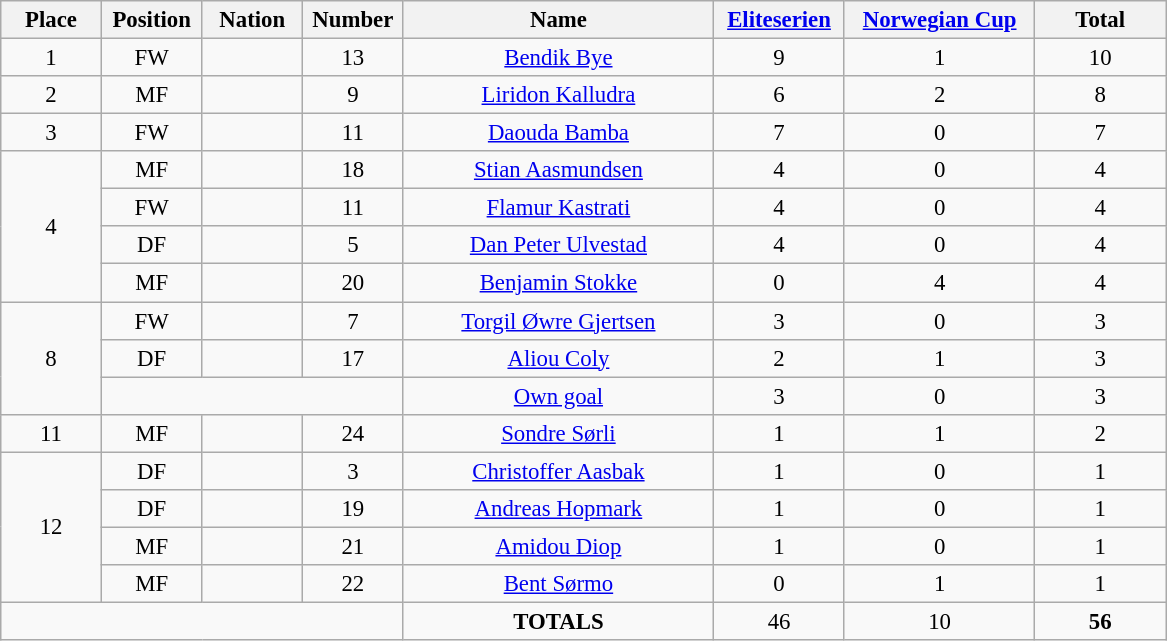<table class="wikitable" style="font-size: 95%; text-align: center;">
<tr>
<th width=60>Place</th>
<th width=60>Position</th>
<th width=60>Nation</th>
<th width=60>Number</th>
<th width=200>Name</th>
<th width=80><a href='#'>Eliteserien</a></th>
<th width=120><a href='#'>Norwegian Cup</a></th>
<th width=80><strong>Total</strong></th>
</tr>
<tr>
<td>1</td>
<td>FW</td>
<td></td>
<td>13</td>
<td><a href='#'>Bendik Bye</a></td>
<td>9</td>
<td>1</td>
<td>10</td>
</tr>
<tr>
<td>2</td>
<td>MF</td>
<td></td>
<td>9</td>
<td><a href='#'>Liridon Kalludra</a></td>
<td>6</td>
<td>2</td>
<td>8</td>
</tr>
<tr>
<td>3</td>
<td>FW</td>
<td></td>
<td>11</td>
<td><a href='#'>Daouda Bamba</a></td>
<td>7</td>
<td>0</td>
<td>7</td>
</tr>
<tr>
<td rowspan="4">4</td>
<td>MF</td>
<td></td>
<td>18</td>
<td><a href='#'>Stian Aasmundsen</a></td>
<td>4</td>
<td>0</td>
<td>4</td>
</tr>
<tr>
<td>FW</td>
<td></td>
<td>11</td>
<td><a href='#'>Flamur Kastrati</a></td>
<td>4</td>
<td>0</td>
<td>4</td>
</tr>
<tr>
<td>DF</td>
<td></td>
<td>5</td>
<td><a href='#'>Dan Peter Ulvestad</a></td>
<td>4</td>
<td>0</td>
<td>4</td>
</tr>
<tr>
<td>MF</td>
<td></td>
<td>20</td>
<td><a href='#'>Benjamin Stokke</a></td>
<td>0</td>
<td>4</td>
<td>4</td>
</tr>
<tr>
<td rowspan="3">8</td>
<td>FW</td>
<td></td>
<td>7</td>
<td><a href='#'>Torgil Øwre Gjertsen</a></td>
<td>3</td>
<td>0</td>
<td>3</td>
</tr>
<tr>
<td>DF</td>
<td></td>
<td>17</td>
<td><a href='#'>Aliou Coly</a></td>
<td>2</td>
<td>1</td>
<td>3</td>
</tr>
<tr>
<td colspan="3"></td>
<td><a href='#'>Own goal</a></td>
<td>3</td>
<td>0</td>
<td>3</td>
</tr>
<tr>
<td>11</td>
<td>MF</td>
<td></td>
<td>24</td>
<td><a href='#'>Sondre Sørli</a></td>
<td>1</td>
<td>1</td>
<td>2</td>
</tr>
<tr>
<td rowspan="4">12</td>
<td>DF</td>
<td></td>
<td>3</td>
<td><a href='#'>Christoffer Aasbak</a></td>
<td>1</td>
<td>0</td>
<td>1</td>
</tr>
<tr>
<td>DF</td>
<td></td>
<td>19</td>
<td><a href='#'>Andreas Hopmark</a></td>
<td>1</td>
<td>0</td>
<td>1</td>
</tr>
<tr>
<td>MF</td>
<td></td>
<td>21</td>
<td><a href='#'>Amidou Diop</a></td>
<td>1</td>
<td>0</td>
<td>1</td>
</tr>
<tr>
<td>MF</td>
<td></td>
<td>22</td>
<td><a href='#'>Bent Sørmo</a></td>
<td>0</td>
<td>1</td>
<td>1</td>
</tr>
<tr>
<td colspan="4"></td>
<td><strong>TOTALS</strong></td>
<td>46</td>
<td>10</td>
<td><strong>56</strong></td>
</tr>
</table>
